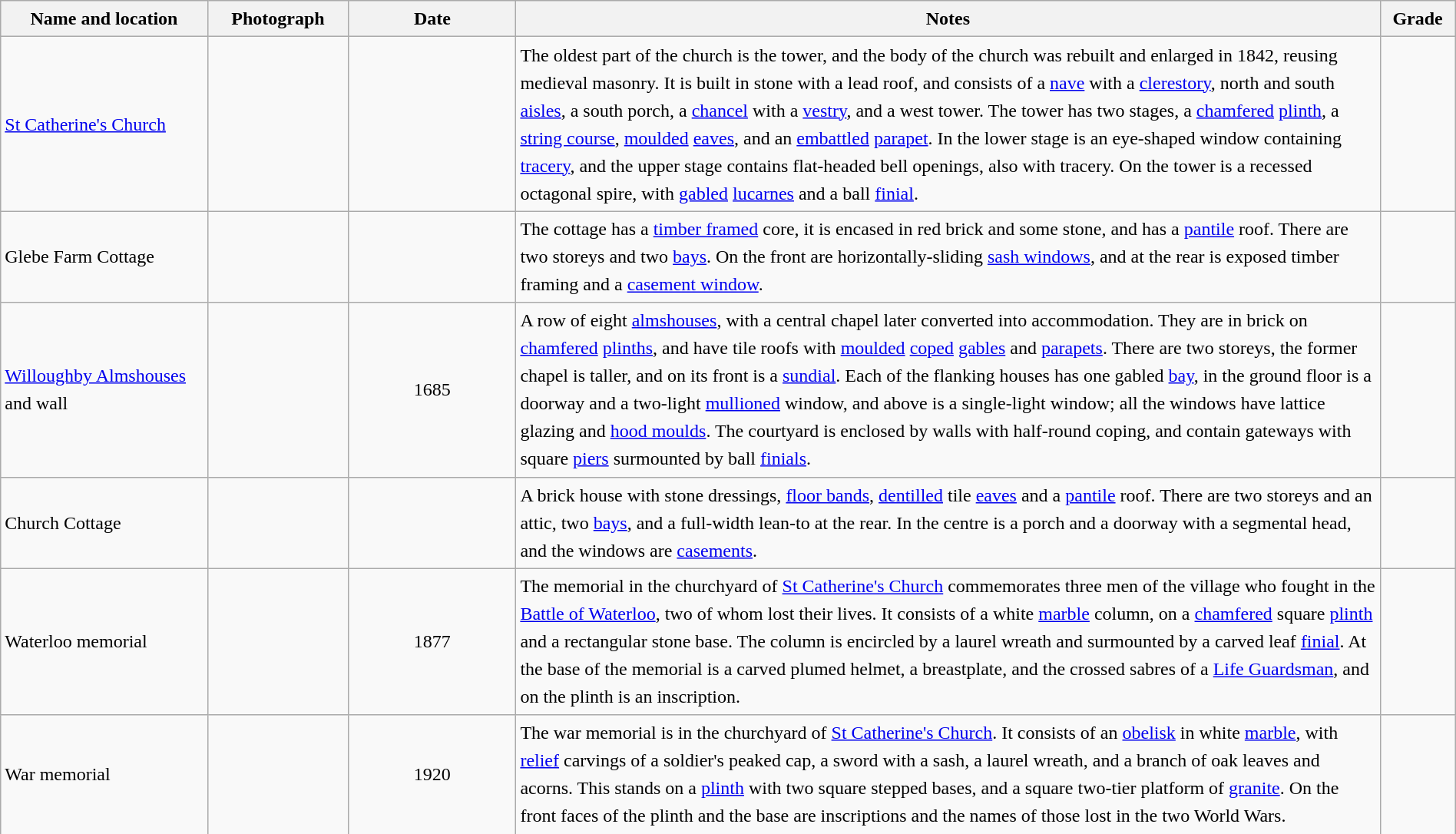<table class="wikitable sortable plainrowheaders" style="width:100%; border:0px; text-align:left; line-height:150%">
<tr>
<th scope="col"  style="width:150px">Name and location</th>
<th scope="col"  style="width:100px" class="unsortable">Photograph</th>
<th scope="col"  style="width:120px">Date</th>
<th scope="col"  style="width:650px" class="unsortable">Notes</th>
<th scope="col"  style="width:50px">Grade</th>
</tr>
<tr>
<td><a href='#'>St Catherine's Church</a><br><small></small></td>
<td></td>
<td align="center"></td>
<td>The oldest part of the church is the tower, and the body of the church was rebuilt and enlarged in 1842, reusing medieval masonry.  It is built in stone with a lead roof, and consists of a <a href='#'>nave</a> with a <a href='#'>clerestory</a>, north and south <a href='#'>aisles</a>, a south porch, a <a href='#'>chancel</a> with a <a href='#'>vestry</a>, and a west tower.   The tower has two stages, a <a href='#'>chamfered</a> <a href='#'>plinth</a>, a <a href='#'>string course</a>, <a href='#'>moulded</a> <a href='#'>eaves</a>, and an <a href='#'>embattled</a> <a href='#'>parapet</a>.  In the lower stage is an eye-shaped window containing <a href='#'>tracery</a>, and the upper stage contains flat-headed bell openings, also with tracery.  On the tower is a recessed octagonal spire, with <a href='#'>gabled</a> <a href='#'>lucarnes</a> and a ball <a href='#'>finial</a>.</td>
<td align="center" ></td>
</tr>
<tr>
<td>Glebe Farm Cottage<br><small></small></td>
<td></td>
<td align="center"></td>
<td>The cottage has a <a href='#'>timber framed</a> core, it is encased in red brick and some stone, and has a <a href='#'>pantile</a> roof.  There are two storeys and two <a href='#'>bays</a>.  On the front are horizontally-sliding <a href='#'>sash windows</a>, and at the rear is exposed timber framing and a <a href='#'>casement window</a>.</td>
<td align="center" ></td>
</tr>
<tr>
<td><a href='#'>Willoughby Almshouses</a> and wall<br><small></small></td>
<td></td>
<td align="center">1685</td>
<td>A row of eight <a href='#'>almshouses</a>, with a central chapel later converted into accommodation. They are in brick on <a href='#'>chamfered</a> <a href='#'>plinths</a>, and have tile roofs with <a href='#'>moulded</a> <a href='#'>coped</a> <a href='#'>gables</a> and <a href='#'>parapets</a>.  There are two storeys, the former chapel is taller, and on its front is a <a href='#'>sundial</a>.  Each of the flanking houses has one gabled <a href='#'>bay</a>, in the ground floor is a doorway and a two-light <a href='#'>mullioned</a> window, and above is a single-light window; all the windows have lattice glazing and <a href='#'>hood moulds</a>.  The courtyard is enclosed by walls with half-round coping, and contain gateways with square <a href='#'>piers</a> surmounted by ball <a href='#'>finials</a>.</td>
<td align="center" ></td>
</tr>
<tr>
<td>Church Cottage<br><small></small></td>
<td></td>
<td align="center"></td>
<td>A brick house with stone dressings, <a href='#'>floor bands</a>, <a href='#'>dentilled</a> tile <a href='#'>eaves</a> and a <a href='#'>pantile</a> roof.  There are two storeys and an attic, two <a href='#'>bays</a>, and a full-width lean-to at the rear.  In the centre is a porch and a doorway with a segmental head, and the windows are <a href='#'>casements</a>.</td>
<td align="center" ></td>
</tr>
<tr>
<td>Waterloo memorial<br><small></small></td>
<td></td>
<td align="center">1877</td>
<td>The memorial in the churchyard of <a href='#'>St Catherine's Church</a> commemorates three men of the village who fought in the <a href='#'>Battle of Waterloo</a>, two of whom lost their lives.  It consists of a white <a href='#'>marble</a> column, on a <a href='#'>chamfered</a> square <a href='#'>plinth</a> and a rectangular stone base.  The column is encircled by a laurel wreath and surmounted by a carved leaf <a href='#'>finial</a>.  At the base of the memorial is a carved plumed helmet, a breastplate, and the crossed sabres of a <a href='#'>Life Guardsman</a>, and on the plinth is an inscription.</td>
<td align="center" ></td>
</tr>
<tr>
<td>War memorial<br><small></small></td>
<td></td>
<td align="center">1920</td>
<td>The war memorial is in the churchyard of <a href='#'>St Catherine's Church</a>.  It consists of an <a href='#'>obelisk</a> in white <a href='#'>marble</a>, with <a href='#'>relief</a> carvings of a soldier's peaked cap, a sword with a sash, a laurel wreath, and a branch of oak leaves and acorns.  This stands on a <a href='#'>plinth</a> with two square stepped bases, and a square two-tier platform of <a href='#'>granite</a>.  On the front faces of the plinth and the base are inscriptions and the names of those lost in the two World Wars.</td>
<td align="center" ></td>
</tr>
<tr>
</tr>
</table>
